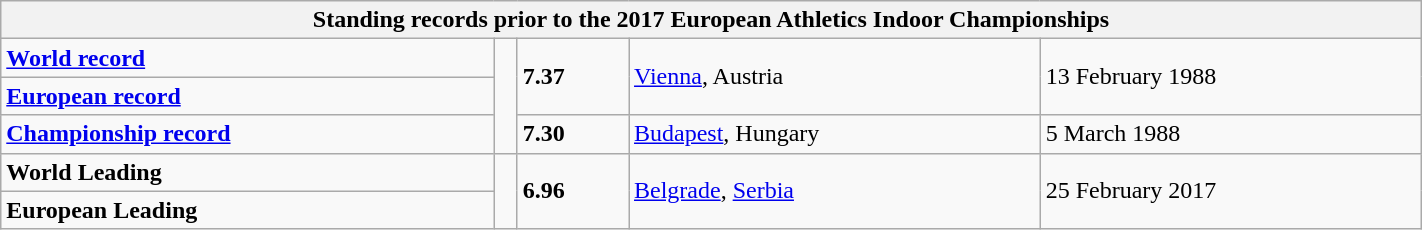<table class="wikitable" width=75%>
<tr>
<th colspan="5">Standing records prior to the 2017 European Athletics Indoor Championships</th>
</tr>
<tr>
<td><strong><a href='#'>World record</a></strong></td>
<td rowspan=3></td>
<td rowspan=2><strong>7.37</strong></td>
<td rowspan=2><a href='#'>Vienna</a>, Austria</td>
<td rowspan=2>13 February 1988</td>
</tr>
<tr>
<td><strong><a href='#'>European record</a></strong></td>
</tr>
<tr>
<td><strong><a href='#'>Championship record</a></strong></td>
<td><strong>7.30</strong></td>
<td><a href='#'>Budapest</a>, Hungary</td>
<td>5 March 1988</td>
</tr>
<tr>
<td><strong>World Leading</strong></td>
<td rowspan=2></td>
<td rowspan=2><strong>6.96</strong></td>
<td rowspan=2><a href='#'>Belgrade</a>, <a href='#'>Serbia</a></td>
<td rowspan=2>25 February 2017</td>
</tr>
<tr>
<td><strong>European Leading</strong></td>
</tr>
</table>
